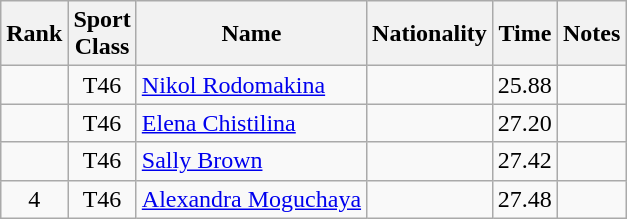<table class="wikitable sortable" style="text-align:center">
<tr>
<th>Rank</th>
<th>Sport<br>Class</th>
<th>Name</th>
<th>Nationality</th>
<th>Time</th>
<th>Notes</th>
</tr>
<tr>
<td></td>
<td>T46</td>
<td align=left><a href='#'>Nikol Rodomakina</a></td>
<td align=left></td>
<td>25.88</td>
<td></td>
</tr>
<tr>
<td></td>
<td>T46</td>
<td align=left><a href='#'>Elena Chistilina</a></td>
<td align=left></td>
<td>27.20</td>
<td></td>
</tr>
<tr>
<td></td>
<td>T46</td>
<td align=left><a href='#'>Sally Brown</a></td>
<td align=left></td>
<td>27.42</td>
<td></td>
</tr>
<tr>
<td>4</td>
<td>T46</td>
<td align=left><a href='#'>Alexandra Moguchaya</a></td>
<td align=left></td>
<td>27.48</td>
<td></td>
</tr>
</table>
